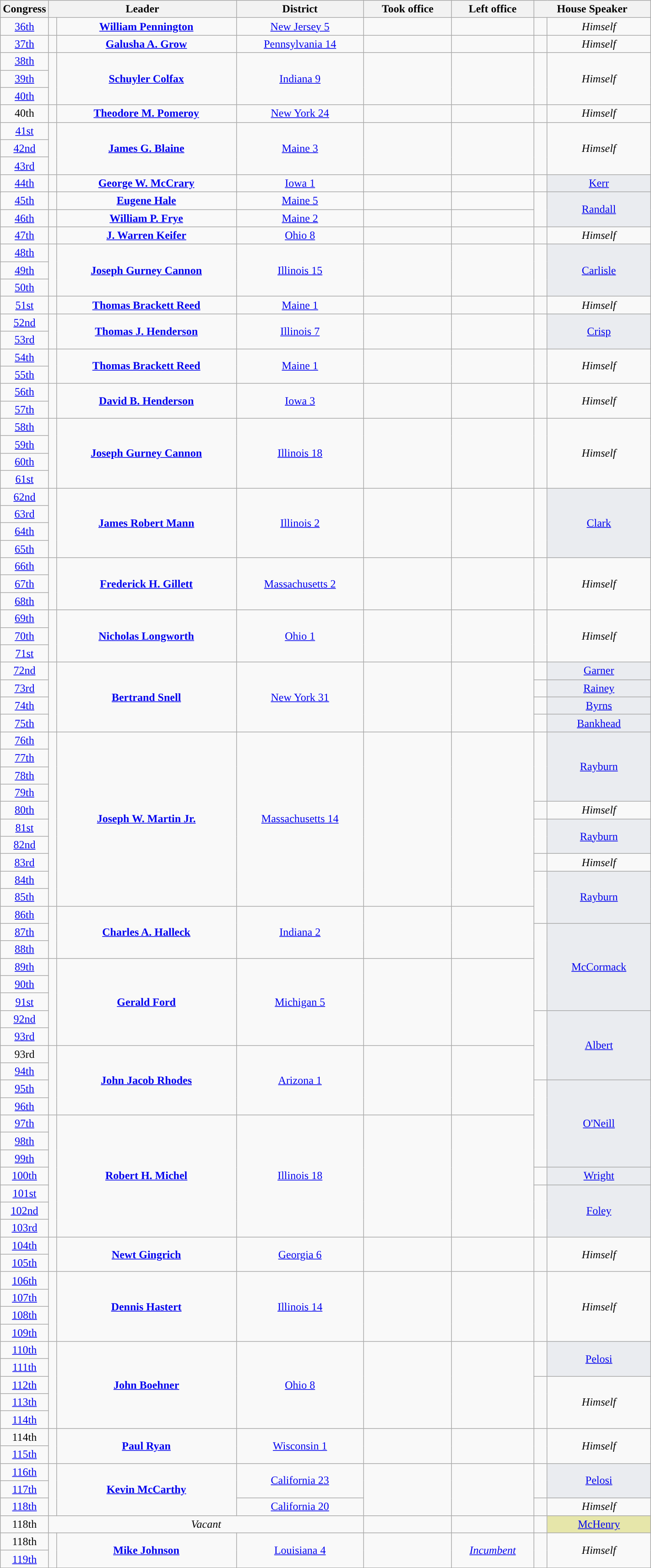<table class="wikitable" style="text-align:center; width:75%;">
<tr>
<th style="width:5%;">Congress</th>
<th colspan="2">Leader</th>
<th>District</th>
<th>Took office</th>
<th>Left office</th>
<th colspan="2">House Speaker</th>
</tr>
<tr>
<td><a href='#'>36th</a></td>
<td></td>
<td><strong><a href='#'>William Pennington</a></strong><br></td>
<td><a href='#'>New Jersey 5</a></td>
<td></td>
<td></td>
<td style="background-color:"> </td>
<td><em>Himself</em> </td>
</tr>
<tr>
<td><a href='#'>37th</a></td>
<td></td>
<td><strong><a href='#'>Galusha A. Grow</a></strong><br></td>
<td><a href='#'>Pennsylvania 14</a></td>
<td></td>
<td></td>
<td style="background-color:"> </td>
<td><em>Himself</em> </td>
</tr>
<tr>
<td><a href='#'>38th</a></td>
<td rowspan="3"></td>
<td rowspan="3"><strong><a href='#'>Schuyler Colfax</a></strong><br></td>
<td rowspan="3"><a href='#'>Indiana 9</a></td>
<td rowspan="3"></td>
<td rowspan="3"></td>
<td rowspan="3" style="background-color:"> </td>
<td rowspan="3"><em>Himself</em> </td>
</tr>
<tr>
<td><a href='#'>39th</a></td>
</tr>
<tr>
<td><a href='#'>40th</a></td>
</tr>
<tr>
<td>40th</td>
<td></td>
<td><strong><a href='#'>Theodore M. Pomeroy</a></strong><br></td>
<td><a href='#'>New York 24</a></td>
<td></td>
<td></td>
<td style="background-color:"> </td>
<td><em>Himself</em> </td>
</tr>
<tr>
<td><a href='#'>41st</a></td>
<td rowspan="3"></td>
<td rowspan="3"><strong><a href='#'>James G. Blaine</a></strong><br></td>
<td rowspan="3"><a href='#'>Maine 3</a></td>
<td rowspan="3"></td>
<td rowspan="3"></td>
<td rowspan="3" style="background-color:"> </td>
<td rowspan="3"><em>Himself</em> </td>
</tr>
<tr>
<td><a href='#'>42nd</a></td>
</tr>
<tr>
<td><a href='#'>43rd</a></td>
</tr>
<tr>
<td rowspan="2"><a href='#'>44th</a></td>
<td rowspan="2"></td>
<td rowspan="2"><strong><a href='#'>George W. McCrary</a></strong><br></td>
<td rowspan="2"><a href='#'>Iowa 1</a></td>
<td rowspan="2"></td>
<td rowspan="2"></td>
<td style="background-color:"> </td>
<td style="background-color:#EAECF0;"><a href='#'>Kerr</a> </td>
</tr>
<tr>
<td rowspan="3" style="background-color:"> </td>
<td rowspan="3" style="background-color:#EAECF0;"><a href='#'>Randall</a> </td>
</tr>
<tr>
<td><a href='#'>45th</a></td>
<td></td>
<td><strong><a href='#'>Eugene Hale</a></strong><br></td>
<td><a href='#'>Maine 5</a></td>
<td></td>
<td></td>
</tr>
<tr>
<td><a href='#'>46th</a></td>
<td></td>
<td><strong><a href='#'>William P. Frye</a></strong><br></td>
<td><a href='#'>Maine 2</a></td>
<td></td>
<td></td>
</tr>
<tr>
<td><a href='#'>47th</a></td>
<td></td>
<td><strong><a href='#'>J. Warren Keifer</a></strong><br></td>
<td><a href='#'>Ohio 8</a></td>
<td></td>
<td></td>
<td style="background-color:"> </td>
<td><em>Himself</em> </td>
</tr>
<tr>
<td><a href='#'>48th</a></td>
<td rowspan="3"></td>
<td rowspan="3"><strong><a href='#'>Joseph Gurney Cannon</a></strong><br></td>
<td rowspan="3"><a href='#'>Illinois 15</a></td>
<td rowspan="3"></td>
<td rowspan="3"></td>
<td rowspan="3" style="background-color:"> </td>
<td rowspan="3" style="background-color:#EAECF0;"><a href='#'>Carlisle</a> </td>
</tr>
<tr>
<td><a href='#'>49th</a></td>
</tr>
<tr>
<td><a href='#'>50th</a></td>
</tr>
<tr>
<td><a href='#'>51st</a></td>
<td></td>
<td><strong><a href='#'>Thomas Brackett Reed</a></strong><br></td>
<td><a href='#'>Maine 1</a></td>
<td></td>
<td></td>
<td style="background-color:"> </td>
<td><em>Himself</em> </td>
</tr>
<tr>
<td><a href='#'>52nd</a></td>
<td rowspan="2"></td>
<td rowspan="2"><strong><a href='#'>Thomas J. Henderson</a></strong><br></td>
<td rowspan="2"><a href='#'>Illinois 7</a></td>
<td rowspan="2"></td>
<td rowspan="2"></td>
<td rowspan="2" style="background-color:"> </td>
<td rowspan="2" style="background-color:#EAECF0;"><a href='#'>Crisp</a> </td>
</tr>
<tr>
<td><a href='#'>53rd</a></td>
</tr>
<tr>
<td><a href='#'>54th</a></td>
<td rowspan="2"></td>
<td rowspan="2"><strong><a href='#'>Thomas Brackett Reed</a></strong><br></td>
<td rowspan="2"><a href='#'>Maine 1</a></td>
<td rowspan="2"></td>
<td rowspan="2"></td>
<td rowspan="2" style="background-color:"> </td>
<td rowspan="2"><em>Himself</em> </td>
</tr>
<tr>
<td><a href='#'>55th</a></td>
</tr>
<tr>
<td><a href='#'>56th</a></td>
<td rowspan="2"></td>
<td rowspan="2"><strong><a href='#'>David B. Henderson</a></strong><br></td>
<td rowspan="2"><a href='#'>Iowa 3</a></td>
<td rowspan="2"></td>
<td rowspan="2"></td>
<td rowspan="2" style="background-color:"> </td>
<td rowspan="2"><em>Himself</em> </td>
</tr>
<tr>
<td><a href='#'>57th</a></td>
</tr>
<tr>
<td><a href='#'>58th</a></td>
<td rowspan="4"></td>
<td rowspan="4"><strong><a href='#'>Joseph Gurney Cannon</a></strong><br></td>
<td rowspan="4"><a href='#'>Illinois 18</a></td>
<td rowspan="4"></td>
<td rowspan="4"></td>
<td rowspan="4" style="background-color:"> </td>
<td rowspan="4"><em>Himself</em> </td>
</tr>
<tr>
<td><a href='#'>59th</a></td>
</tr>
<tr>
<td><a href='#'>60th</a></td>
</tr>
<tr>
<td><a href='#'>61st</a></td>
</tr>
<tr>
<td><a href='#'>62nd</a></td>
<td rowspan="4"></td>
<td rowspan="4"><strong><a href='#'>James Robert Mann</a></strong><br></td>
<td rowspan="4"><a href='#'>Illinois 2</a></td>
<td rowspan="4"></td>
<td rowspan="4"></td>
<td rowspan="4" style="background-color:"> </td>
<td rowspan="4" style="background-color:#EAECF0;"><a href='#'>Clark</a> </td>
</tr>
<tr>
<td><a href='#'>63rd</a></td>
</tr>
<tr>
<td><a href='#'>64th</a></td>
</tr>
<tr>
<td><a href='#'>65th</a></td>
</tr>
<tr>
<td><a href='#'>66th</a></td>
<td rowspan="3"></td>
<td rowspan="3"><strong><a href='#'>Frederick H. Gillett</a></strong><br></td>
<td rowspan="3"><a href='#'>Massachusetts 2</a></td>
<td rowspan="3"></td>
<td rowspan="3"></td>
<td rowspan="3" style="background-color:"> </td>
<td rowspan="3"><em>Himself</em> </td>
</tr>
<tr>
<td><a href='#'>67th</a></td>
</tr>
<tr>
<td><a href='#'>68th</a></td>
</tr>
<tr>
<td><a href='#'>69th</a></td>
<td rowspan="3"></td>
<td rowspan="3"><strong><a href='#'>Nicholas Longworth</a></strong><br></td>
<td rowspan="3"><a href='#'>Ohio 1</a></td>
<td rowspan="3"></td>
<td rowspan="3"></td>
<td rowspan="3" style="background-color:"> </td>
<td rowspan="3"><em>Himself</em> </td>
</tr>
<tr>
<td><a href='#'>70th</a></td>
</tr>
<tr>
<td><a href='#'>71st</a></td>
</tr>
<tr>
<td><a href='#'>72nd</a></td>
<td rowspan="5"></td>
<td rowspan="5"><strong><a href='#'>Bertrand Snell</a></strong><br></td>
<td rowspan="5"><a href='#'>New York 31</a></td>
<td rowspan="5"></td>
<td rowspan="5"></td>
<td style="background-color:"> </td>
<td style="background-color:#EAECF0;"><a href='#'>Garner</a> </td>
</tr>
<tr>
<td><a href='#'>73rd</a></td>
<td style="background-color:"> </td>
<td style="background-color:#EAECF0;"><a href='#'>Rainey</a> </td>
</tr>
<tr>
<td rowspan="2"><a href='#'>74th</a></td>
<td style="background-color:"> </td>
<td style="background-color:#EAECF0;"><a href='#'>Byrns</a> </td>
</tr>
<tr>
<td rowspan="3" style="background-color:"> </td>
<td rowspan="3" style="background-color:#EAECF0;"><a href='#'>Bankhead</a> </td>
</tr>
<tr>
<td><a href='#'>75th</a></td>
</tr>
<tr>
<td rowspan="2"><a href='#'>76th</a></td>
<td rowspan="11"></td>
<td rowspan="11"><strong><a href='#'>Joseph W. Martin Jr.</a></strong><br></td>
<td rowspan="11"><a href='#'>Massachusetts 14</a></td>
<td rowspan="11"></td>
<td rowspan="11"></td>
</tr>
<tr>
<td rowspan="4" style="background-color:"> </td>
<td rowspan="4" style="background-color:#EAECF0;"><a href='#'>Rayburn</a> </td>
</tr>
<tr>
<td><a href='#'>77th</a></td>
</tr>
<tr>
<td><a href='#'>78th</a></td>
</tr>
<tr>
<td><a href='#'>79th</a></td>
</tr>
<tr>
<td><a href='#'>80th</a></td>
<td style="background-color:"> </td>
<td><em>Himself</em> </td>
</tr>
<tr>
<td><a href='#'>81st</a></td>
<td rowspan="2" style="background-color:"> </td>
<td rowspan="2" style="background-color:#EAECF0;"><a href='#'>Rayburn</a> </td>
</tr>
<tr>
<td><a href='#'>82nd</a></td>
</tr>
<tr>
<td><a href='#'>83rd</a></td>
<td style="background-color:"> </td>
<td><em>Himself</em> </td>
</tr>
<tr>
<td><a href='#'>84th</a></td>
<td rowspan="4" style="background-color:"> </td>
<td rowspan="4" style="background-color:#EAECF0;"><a href='#'>Rayburn</a> </td>
</tr>
<tr>
<td><a href='#'>85th</a></td>
</tr>
<tr>
<td><a href='#'>86th</a></td>
<td rowspan="4"></td>
<td rowspan="4"><strong><a href='#'>Charles A. Halleck</a></strong><br></td>
<td rowspan="4"><a href='#'>Indiana 2</a></td>
<td rowspan="4"></td>
<td rowspan="4"></td>
</tr>
<tr>
<td rowspan="2"><a href='#'>87th</a></td>
</tr>
<tr>
<td rowspan="5" style="background-color:"> </td>
<td rowspan="5" style="background-color:#EAECF0;"><a href='#'>McCormack</a> </td>
</tr>
<tr>
<td><a href='#'>88th</a></td>
</tr>
<tr>
<td><a href='#'>89th</a></td>
<td rowspan="5"></td>
<td rowspan="5"><strong><a href='#'>Gerald Ford</a></strong><br></td>
<td rowspan="5"><a href='#'>Michigan 5</a></td>
<td rowspan="5"></td>
<td rowspan="5"></td>
</tr>
<tr>
<td><a href='#'>90th</a></td>
</tr>
<tr>
<td><a href='#'>91st</a></td>
</tr>
<tr>
<td><a href='#'>92nd</a></td>
<td rowspan="4" style="background-color:"> </td>
<td rowspan="4" style="background-color:#EAECF0;"><a href='#'>Albert</a> </td>
</tr>
<tr>
<td><a href='#'>93rd</a></td>
</tr>
<tr>
<td>93rd</td>
<td rowspan="4"></td>
<td rowspan="4"><strong><a href='#'>John Jacob Rhodes</a></strong><br></td>
<td rowspan="4"><a href='#'>Arizona 1</a></td>
<td rowspan="4"></td>
<td rowspan="4"></td>
</tr>
<tr>
<td><a href='#'>94th</a></td>
</tr>
<tr>
<td><a href='#'>95th</a></td>
<td rowspan="5" style="background-color:"> </td>
<td rowspan="5" style="background-color:#EAECF0;"><a href='#'>O'Neill</a> </td>
</tr>
<tr>
<td><a href='#'>96th</a></td>
</tr>
<tr>
<td><a href='#'>97th</a></td>
<td rowspan="8"></td>
<td rowspan="8"><strong><a href='#'>Robert H. Michel</a></strong><br></td>
<td rowspan="8"><a href='#'>Illinois 18</a></td>
<td rowspan="8"></td>
<td rowspan="8"></td>
</tr>
<tr>
<td><a href='#'>98th</a></td>
</tr>
<tr>
<td><a href='#'>99th</a></td>
</tr>
<tr>
<td><a href='#'>100th</a></td>
<td rowspan="2" style="background-color:"> </td>
<td rowspan="2" style="background-color:#EAECF0;"><a href='#'>Wright</a> </td>
</tr>
<tr>
<td rowspan="2"><a href='#'>101st</a></td>
</tr>
<tr>
<td rowspan="3" style="background-color:"> </td>
<td rowspan="3" style="background-color:#EAECF0;"><a href='#'>Foley</a> </td>
</tr>
<tr>
<td><a href='#'>102nd</a></td>
</tr>
<tr>
<td><a href='#'>103rd</a></td>
</tr>
<tr>
<td><a href='#'>104th</a></td>
<td rowspan="2"></td>
<td rowspan="2"><strong><a href='#'>Newt Gingrich</a></strong><br></td>
<td rowspan="2"><a href='#'>Georgia 6</a></td>
<td rowspan="2"></td>
<td rowspan="2"></td>
<td rowspan="2" style="background-color:"> </td>
<td rowspan="2"><em>Himself</em> </td>
</tr>
<tr>
<td><a href='#'>105th</a></td>
</tr>
<tr>
<td><a href='#'>106th</a></td>
<td rowspan="4"></td>
<td rowspan="4"><strong><a href='#'>Dennis Hastert</a></strong><br></td>
<td rowspan="4"><a href='#'>Illinois 14</a></td>
<td rowspan="4"></td>
<td rowspan="4"></td>
<td rowspan="4" style="background-color:"> </td>
<td rowspan="4"><em>Himself</em> </td>
</tr>
<tr>
<td><a href='#'>107th</a></td>
</tr>
<tr>
<td><a href='#'>108th</a></td>
</tr>
<tr>
<td><a href='#'>109th</a></td>
</tr>
<tr>
<td><a href='#'>110th</a></td>
<td rowspan="5"></td>
<td rowspan="5"><strong><a href='#'>John Boehner</a></strong><br></td>
<td rowspan="5"><a href='#'>Ohio 8</a></td>
<td rowspan="5"></td>
<td rowspan="5"></td>
<td rowspan="2" style="background-color:"> </td>
<td rowspan="2" style="background-color:#EAECF0;"><a href='#'>Pelosi</a> </td>
</tr>
<tr>
<td><a href='#'>111th</a></td>
</tr>
<tr>
<td><a href='#'>112th</a></td>
<td rowspan="3" style="background-color:"> </td>
<td rowspan="3"><em>Himself</em> </td>
</tr>
<tr>
<td><a href='#'>113th</a></td>
</tr>
<tr>
<td><a href='#'>114th</a></td>
</tr>
<tr>
<td>114th</td>
<td rowspan="2"></td>
<td rowspan="2"><strong><a href='#'>Paul Ryan</a></strong><br></td>
<td rowspan="2"><a href='#'>Wisconsin 1</a></td>
<td rowspan="2"></td>
<td rowspan="2"></td>
<td rowspan="2" style="background-color:"> </td>
<td rowspan="2"><em>Himself</em></td>
</tr>
<tr>
<td><a href='#'>115th</a></td>
</tr>
<tr>
<td><a href='#'>116th</a></td>
<td rowspan="3"></td>
<td rowspan="3"><strong><a href='#'>Kevin McCarthy</a></strong><br></td>
<td rowspan="2"><a href='#'>California 23</a></td>
<td rowspan="3"></td>
<td rowspan="3"></td>
<td rowspan="2" style="background-color:"> </td>
<td rowspan="2" style="background-color:#EAECF0;"><a href='#'>Pelosi</a> </td>
</tr>
<tr>
<td><a href='#'>117th</a></td>
</tr>
<tr>
<td><a href='#'>118th</a></td>
<td><a href='#'>California 20</a></td>
<td style="background-color:"> </td>
<td><em>Himself</em> </td>
</tr>
<tr>
<td>118th</td>
<td colspan="3"><em>Vacant</em></td>
<td><em></em></td>
<td><em></em></td>
<td style="background-color:"> </td>
<td style="background-color:#E6E6AA;"><a href='#'>McHenry</a> </td>
</tr>
<tr>
<td>118th</td>
<td rowspan="2"></td>
<td rowspan="2"><strong><a href='#'>Mike Johnson</a></strong><br></td>
<td rowspan="2"><a href='#'>Louisiana 4</a></td>
<td rowspan="2"></td>
<td rowspan="2"><em><a href='#'>Incumbent</a></em></td>
<td rowspan="2" style="background-color:"> </td>
<td rowspan="2"><em>Himself</em> </td>
</tr>
<tr>
<td><a href='#'>119th</a></td>
</tr>
</table>
